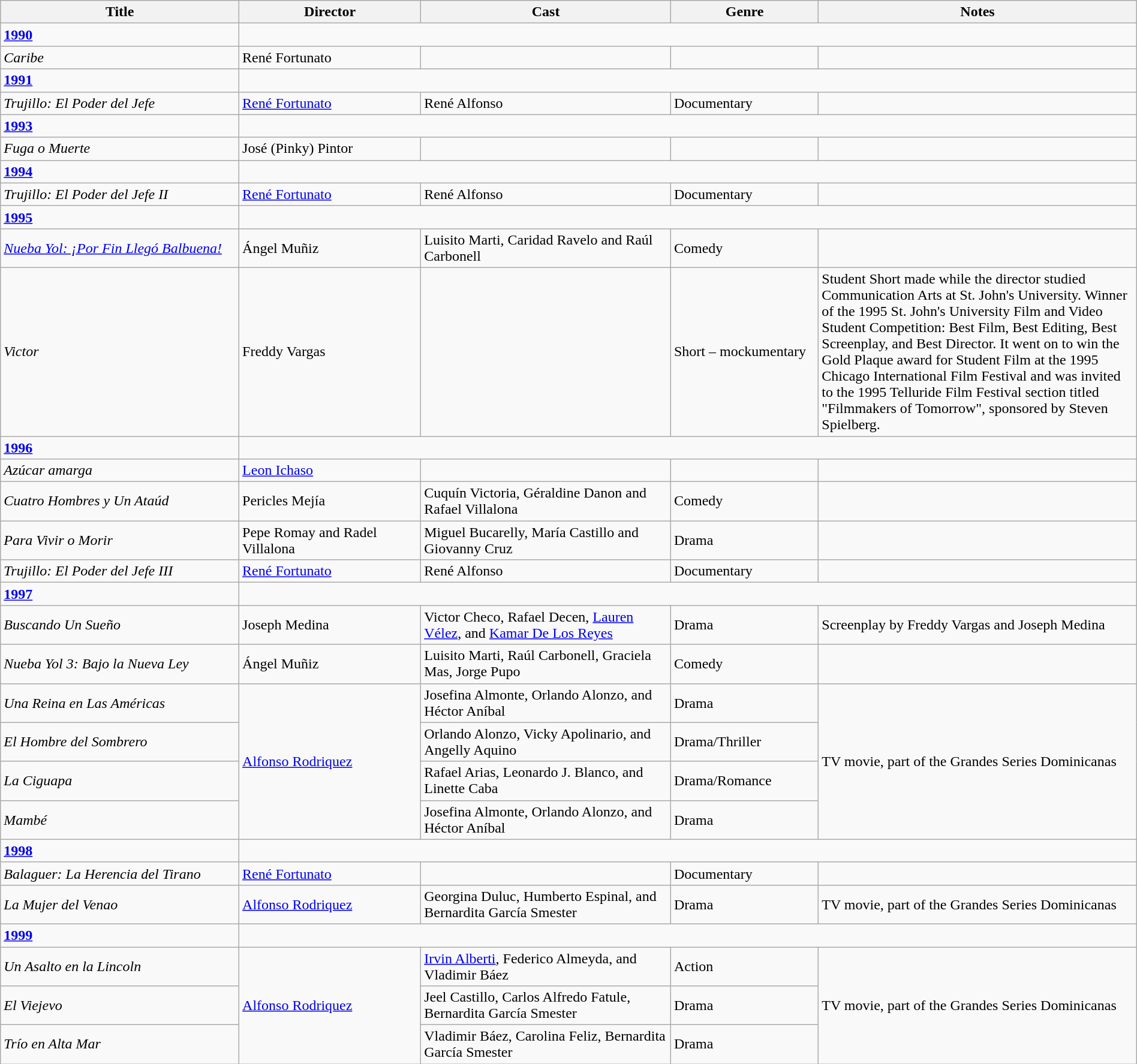<table class="wikitable" width= "100%">
<tr>
<th width=21%>Title</th>
<th width=16%>Director</th>
<th width=22%>Cast</th>
<th width=13%>Genre</th>
<th width=28%>Notes</th>
</tr>
<tr>
<td><strong><a href='#'>1990</a></strong></td>
</tr>
<tr>
<td><em>Caribe</em></td>
<td>René Fortunato</td>
<td></td>
<td></td>
<td></td>
</tr>
<tr>
<td><strong><a href='#'>1991</a></strong></td>
</tr>
<tr>
<td><em>Trujillo: El Poder del Jefe</em></td>
<td><a href='#'>René Fortunato</a></td>
<td>René Alfonso</td>
<td>Documentary</td>
<td></td>
</tr>
<tr>
<td><strong><a href='#'>1993</a></strong></td>
</tr>
<tr>
<td><em>Fuga o Muerte</em></td>
<td>José (Pinky) Pintor</td>
<td></td>
<td></td>
<td></td>
</tr>
<tr>
<td><strong><a href='#'>1994</a></strong></td>
</tr>
<tr>
<td><em>Trujillo: El Poder del Jefe II</em></td>
<td><a href='#'>René Fortunato</a></td>
<td>René Alfonso</td>
<td>Documentary</td>
<td></td>
</tr>
<tr>
<td><strong><a href='#'>1995</a></strong></td>
</tr>
<tr>
<td><em><a href='#'>Nueba Yol: ¡Por Fin Llegó Balbuena!</a></em></td>
<td>Ángel Muñiz</td>
<td>Luisito Marti, Caridad Ravelo and Raúl Carbonell</td>
<td>Comedy</td>
<td></td>
</tr>
<tr>
<td><em>Victor</em></td>
<td>Freddy Vargas</td>
<td></td>
<td>Short – mockumentary</td>
<td>Student Short made while the director studied Communication Arts at St. John's University. Winner of the 1995 St. John's University Film and Video Student Competition: Best Film, Best Editing, Best Screenplay, and Best Director. It went on to win the Gold Plaque award for Student Film at the 1995 Chicago International Film Festival and was invited to the 1995 Telluride Film Festival section titled "Filmmakers of Tomorrow", sponsored by Steven Spielberg.</td>
</tr>
<tr>
<td><strong><a href='#'>1996</a></strong></td>
</tr>
<tr>
<td><em>Azúcar amarga</em></td>
<td><a href='#'>Leon Ichaso</a></td>
<td></td>
<td></td>
<td></td>
</tr>
<tr>
<td><em>Cuatro Hombres y Un Ataúd</em></td>
<td>Pericles Mejía</td>
<td>Cuquín Victoria, Géraldine Danon and Rafael Villalona</td>
<td>Comedy</td>
<td></td>
</tr>
<tr>
<td><em>Para Vivir o Morir</em></td>
<td>Pepe Romay and Radel Villalona</td>
<td>Miguel Bucarelly, María Castillo and Giovanny Cruz</td>
<td>Drama</td>
<td></td>
</tr>
<tr>
<td><em>Trujillo: El Poder del Jefe III</em></td>
<td><a href='#'>René Fortunato</a></td>
<td>René Alfonso</td>
<td>Documentary</td>
<td></td>
</tr>
<tr>
<td><strong><a href='#'>1997</a></strong></td>
</tr>
<tr>
<td><em>Buscando Un Sueño</em></td>
<td>Joseph Medina</td>
<td>Victor Checo, Rafael Decen, <a href='#'>Lauren Vélez</a>, and <a href='#'>Kamar De Los Reyes</a></td>
<td>Drama</td>
<td>Screenplay by Freddy Vargas and Joseph Medina</td>
</tr>
<tr>
<td><em>Nueba Yol 3: Bajo la Nueva Ley</em></td>
<td>Ángel Muñiz</td>
<td>Luisito Marti, Raúl Carbonell, Graciela Mas, Jorge Pupo</td>
<td>Comedy</td>
<td></td>
</tr>
<tr>
<td><em>Una Reina en Las Américas</em></td>
<td rowspan="4"><a href='#'>Alfonso Rodriquez</a></td>
<td>Josefina Almonte, Orlando Alonzo, and Héctor Aníbal</td>
<td>Drama</td>
<td rowspan="4">TV movie, part of the Grandes Series Dominicanas</td>
</tr>
<tr>
<td><em>El Hombre del Sombrero</em></td>
<td>Orlando Alonzo, Vicky Apolinario, and Angelly Aquino</td>
<td>Drama/Thriller</td>
</tr>
<tr>
<td><em>La Ciguapa</em></td>
<td>Rafael Arias, Leonardo J. Blanco, and Linette Caba</td>
<td>Drama/Romance</td>
</tr>
<tr>
<td><em>Mambé</em></td>
<td>Josefina Almonte, Orlando Alonzo, and Héctor Aníbal</td>
<td>Drama</td>
</tr>
<tr>
<td><strong><a href='#'>1998</a></strong></td>
</tr>
<tr>
<td><em>Balaguer: La Herencia del Tirano</em></td>
<td><a href='#'>René Fortunato</a></td>
<td></td>
<td>Documentary</td>
<td></td>
</tr>
<tr>
<td><em>La Mujer del Venao</em></td>
<td><a href='#'>Alfonso Rodriquez</a></td>
<td>Georgina Duluc, Humberto Espinal, and Bernardita García Smester</td>
<td>Drama</td>
<td>TV movie, part of the Grandes Series Dominicanas</td>
</tr>
<tr>
<td><strong><a href='#'>1999</a></strong></td>
</tr>
<tr>
<td><em>Un Asalto en la Lincoln</em></td>
<td rowspan="3"><a href='#'>Alfonso Rodriquez</a></td>
<td><a href='#'>Irvin Alberti</a>, Federico Almeyda, and Vladimir Báez</td>
<td>Action</td>
<td rowspan="3">TV movie, part of the Grandes Series Dominicanas</td>
</tr>
<tr>
<td><em>El Viejevo</em></td>
<td>Jeel Castillo, Carlos Alfredo Fatule, Bernardita García Smester</td>
<td>Drama</td>
</tr>
<tr>
<td><em>Trío en Alta Mar</em></td>
<td>Vladimir Báez, Carolina Feliz, Bernardita García Smester</td>
<td>Drama</td>
</tr>
</table>
